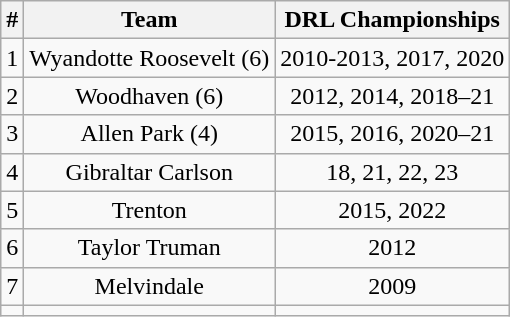<table class="wikitable" style="text-align:center">
<tr>
<th>#</th>
<th>Team</th>
<th>DRL Championships</th>
</tr>
<tr>
<td>1</td>
<td>Wyandotte Roosevelt (6)</td>
<td>2010-2013, 2017, 2020</td>
</tr>
<tr>
<td>2</td>
<td>Woodhaven (6)</td>
<td>2012, 2014, 2018–21</td>
</tr>
<tr>
<td>3</td>
<td>Allen Park (4)</td>
<td>2015, 2016, 2020–21</td>
</tr>
<tr>
<td>4</td>
<td>Gibraltar Carlson</td>
<td>18, 21, 22, 23</td>
</tr>
<tr>
<td>5</td>
<td>Trenton</td>
<td>2015, 2022</td>
</tr>
<tr>
<td>6</td>
<td>Taylor Truman</td>
<td>2012</td>
</tr>
<tr>
<td>7</td>
<td>Melvindale</td>
<td>2009</td>
</tr>
<tr>
<td></td>
<td></td>
<td></td>
</tr>
</table>
